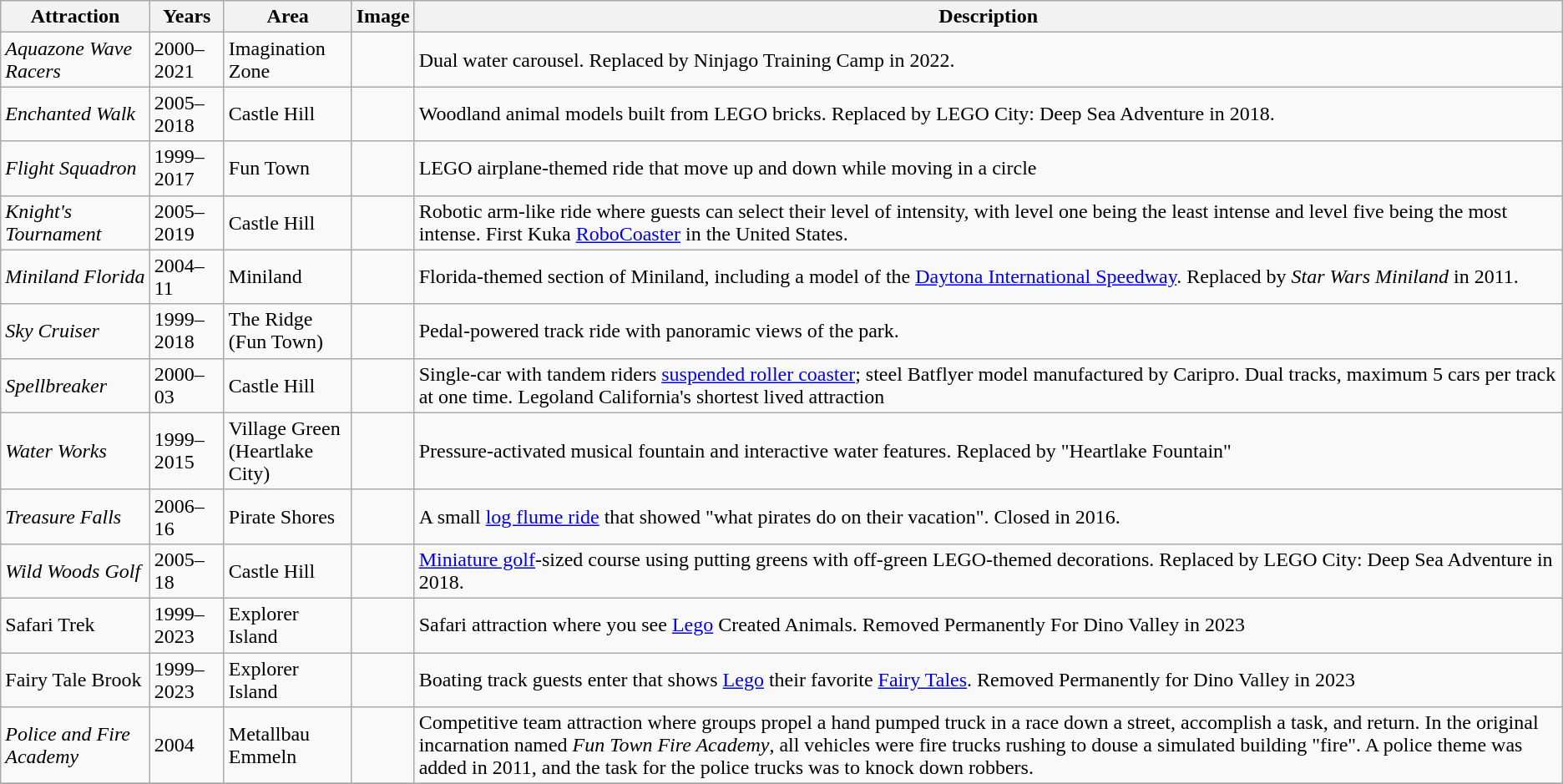<table class="wikitable sortable">
<tr>
<th scope="col">Attraction</th>
<th scope="col">Years</th>
<th scope="col">Area</th>
<th scope="col" class="unsortable">Image</th>
<th scope="col" class="unsortable">Description</th>
</tr>
<tr>
<td><em>Aquazone Wave Racers</em></td>
<td>2000–2021</td>
<td>Imagination Zone</td>
<td></td>
<td>Dual water carousel. Replaced by Ninjago Training Camp in 2022.</td>
</tr>
<tr>
<td><em>Enchanted Walk</em></td>
<td>2005–2018</td>
<td>Castle Hill</td>
<td></td>
<td>Woodland animal models built from LEGO bricks. Replaced by LEGO City: Deep Sea Adventure in 2018.</td>
</tr>
<tr>
<td><em>Flight Squadron</em></td>
<td>1999–2017</td>
<td>Fun Town</td>
<td></td>
<td>LEGO airplane-themed ride that move up and down while moving in a circle</td>
</tr>
<tr>
<td><em>Knight's Tournament</em></td>
<td>2005–2019</td>
<td>Castle Hill</td>
<td></td>
<td>Robotic arm-like ride where guests can select their level of intensity, with level one being the least intense and level five being the most intense. First Kuka <a href='#'>RoboCoaster</a> in the United States.</td>
</tr>
<tr>
<td><em>Miniland Florida</em></td>
<td>2004–11</td>
<td>Miniland</td>
<td></td>
<td>Florida-themed section of Miniland, including a model of the <a href='#'>Daytona International Speedway</a>. Replaced by <em>Star Wars Miniland</em> in 2011.</td>
</tr>
<tr>
<td><em>Sky Cruiser</em></td>
<td>1999–2018</td>
<td>The Ridge<br>(Fun Town)</td>
<td></td>
<td>Pedal-powered track ride with panoramic views of the park.</td>
</tr>
<tr>
<td><em>Spellbreaker</em></td>
<td>2000–03</td>
<td>Castle Hill</td>
<td></td>
<td>Single-car with tandem riders <a href='#'>suspended roller coaster</a>; steel Batflyer model manufactured by Caripro. Dual tracks, maximum 5 cars per track at one time. Legoland California's shortest lived attraction</td>
</tr>
<tr>
<td><em>Water Works</em></td>
<td>1999–2015</td>
<td>Village Green<br>(Heartlake City)</td>
<td></td>
<td>Pressure-activated musical fountain and interactive water features. Replaced by "Heartlake Fountain"</td>
</tr>
<tr>
<td><em>Treasure Falls</em></td>
<td>2006–16</td>
<td>Pirate Shores</td>
<td></td>
<td>A small <a href='#'>log flume ride</a> that showed "what pirates do on their vacation". Closed in 2016.</td>
</tr>
<tr>
<td><em>Wild Woods Golf</em></td>
<td>2005–18</td>
<td>Castle Hill</td>
<td></td>
<td><a href='#'>Miniature golf</a>-sized course using putting greens with off-green LEGO-themed decorations. Replaced by LEGO City: Deep Sea Adventure in 2018.</td>
</tr>
<tr>
<td>Safari Trek</td>
<td>1999–2023</td>
<td>Explorer Island</td>
<td></td>
<td>Safari attraction where you see <a href='#'>Lego</a> Created Animals. Removed Permanently For Dino Valley in 2023</td>
</tr>
<tr>
<td>Fairy Tale Brook</td>
<td>1999–2023</td>
<td>Explorer Island</td>
<td></td>
<td>Boating track guests enter that shows <a href='#'>Lego</a> their favorite <a href='#'>Fairy Tales</a>. Removed Permanently for Dino Valley in 2023</td>
</tr>
<tr>
<td><em>Police and Fire Academy</em></td>
<td>2004</td>
<td>Metallbau Emmeln</td>
<td></td>
<td>Competitive team attraction where groups propel a hand pumped truck in a race down a street, accomplish a task, and return. In the original incarnation named <em>Fun Town Fire Academy</em>, all vehicles were fire trucks rushing to douse a simulated building "fire". A police theme was added in 2011, and the task for the police trucks was to knock down robbers.</td>
</tr>
<tr>
</tr>
</table>
